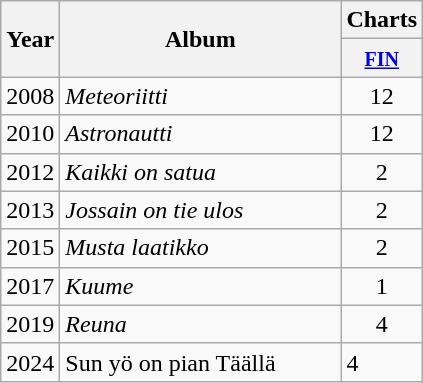<table class="wikitable">
<tr>
<th align="center" rowspan="2">Year</th>
<th align="center" rowspan="2" width="180">Album</th>
<th align="center" colspan="1">Charts</th>
</tr>
<tr>
<th width="20"><small><a href='#'>FIN</a></small></th>
</tr>
<tr>
<td align="center">2008</td>
<td><em>Meteoriitti</em></td>
<td align="center">12</td>
</tr>
<tr>
<td align="center">2010</td>
<td><em>Astronautti</em></td>
<td align="center">12</td>
</tr>
<tr>
<td align="center">2012</td>
<td><em>Kaikki on satua</em></td>
<td align="center">2</td>
</tr>
<tr>
<td align="center">2013</td>
<td><em>Jossain on tie ulos</em></td>
<td align="center">2</td>
</tr>
<tr>
<td align="center">2015</td>
<td><em>Musta laatikko</em></td>
<td align="center">2</td>
</tr>
<tr>
<td align="center">2017</td>
<td><em>Kuume</em></td>
<td align="center">1</td>
</tr>
<tr>
<td align="center">2019</td>
<td><em>Reuna</em></td>
<td align="center">4</td>
</tr>
<tr>
<td>2024</td>
<td>Sun yö on pian Täällä</td>
<td>4</td>
</tr>
</table>
